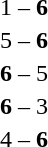<table style="text-align:center">
<tr>
<th width=223></th>
<th width=100></th>
<th width=223></th>
</tr>
<tr>
<td align=right></td>
<td></td>
<td align=left></td>
</tr>
<tr>
<td align=right></td>
<td>1 – <strong>6</strong></td>
<td align=left></td>
</tr>
<tr>
<td align=right></td>
<td>5 – <strong>6</strong></td>
<td align=left></td>
</tr>
<tr>
<td align=right></td>
<td><strong>6</strong> – 5</td>
<td align=left></td>
</tr>
<tr>
<td align=right></td>
<td><strong>6</strong> – 3</td>
<td align=left></td>
</tr>
<tr>
<td align=right></td>
<td>4 – <strong>6</strong></td>
<td align=left></td>
</tr>
</table>
